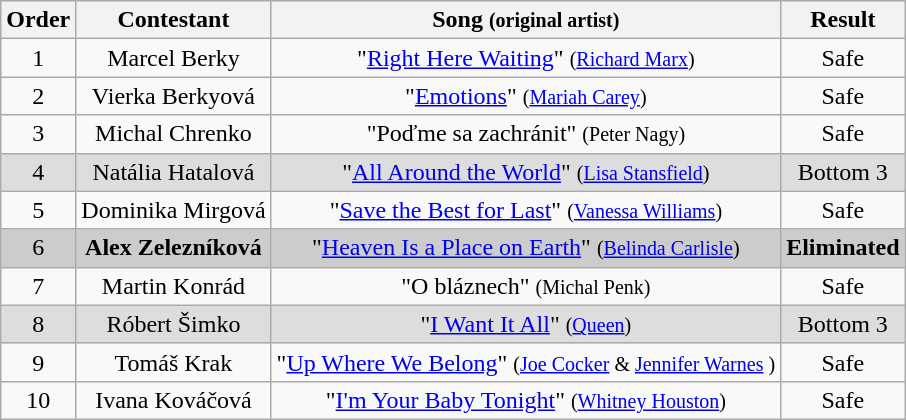<table class="wikitable plainrowheaders" style="text-align:center;">
<tr>
<th scope="col">Order</th>
<th scope="col">Contestant</th>
<th scope="col">Song <small>(original artist)</small></th>
<th scope="col">Result</th>
</tr>
<tr>
<td>1</td>
<td>Marcel Berky</td>
<td>"<a href='#'>Right Here Waiting</a>" <small>(<a href='#'>Richard Marx</a>)</small></td>
<td>Safe</td>
</tr>
<tr>
<td>2</td>
<td>Vierka Berkyová</td>
<td>"<a href='#'>Emotions</a>" <small>(<a href='#'>Mariah Carey</a>)</small></td>
<td>Safe</td>
</tr>
<tr>
<td>3</td>
<td>Michal Chrenko</td>
<td>"Poďme sa zachránit" <small>(Peter Nagy)</small></td>
<td>Safe</td>
</tr>
<tr bgcolor="#DDDDDD">
<td>4</td>
<td>Natália Hatalová</td>
<td>"<a href='#'>All Around the World</a>" <small>(<a href='#'>Lisa Stansfield</a>) </small></td>
<td>Bottom 3</td>
</tr>
<tr>
<td>5</td>
<td>Dominika Mirgová</td>
<td>"<a href='#'>Save the Best for Last</a>" <small>(<a href='#'>Vanessa Williams</a>)</small></td>
<td>Safe</td>
</tr>
<tr style="background:#ccc;">
<td>6</td>
<td><strong>Alex Zelezníková</strong></td>
<td>"<a href='#'>Heaven Is a Place on Earth</a>" <small>(<a href='#'>Belinda Carlisle</a>)</small></td>
<td><strong>Eliminated</strong></td>
</tr>
<tr>
<td>7</td>
<td>Martin Konrád</td>
<td>"O bláznech" <small>(Michal Penk)</small></td>
<td>Safe</td>
</tr>
<tr bgcolor="#DDDDDD">
<td>8</td>
<td>Róbert Šimko</td>
<td>"<a href='#'>I Want It All</a>" <small>(<a href='#'>Queen</a>)</small></td>
<td>Bottom 3</td>
</tr>
<tr>
<td>9</td>
<td>Tomáš Krak</td>
<td>"<a href='#'>Up Where We Belong</a>" <small>(<a href='#'>Joe Cocker</a> & <a href='#'>Jennifer Warnes</a> )</small></td>
<td>Safe</td>
</tr>
<tr>
<td>10</td>
<td>Ivana Kováčová</td>
<td>"<a href='#'>I'm Your Baby Tonight</a>" <small>(<a href='#'>Whitney Houston</a>)</small></td>
<td>Safe</td>
</tr>
</table>
